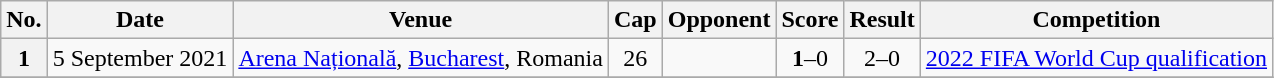<table class="wikitable sortable">
<tr>
<th scope=col>No.</th>
<th scope=col data-sort-type=date>Date</th>
<th scope=col>Venue</th>
<th scope=col>Cap</th>
<th scope=col>Opponent</th>
<th scope=col>Score</th>
<th scope=col>Result</th>
<th scope=col>Competition</th>
</tr>
<tr>
<th align="center">1</th>
<td>5 September 2021</td>
<td><a href='#'>Arena Națională</a>, <a href='#'>Bucharest</a>, Romania</td>
<td align=center>26</td>
<td></td>
<td align=center><strong>1</strong>–0</td>
<td align=center>2–0</td>
<td><a href='#'>2022 FIFA World Cup qualification</a></td>
</tr>
<tr>
</tr>
</table>
